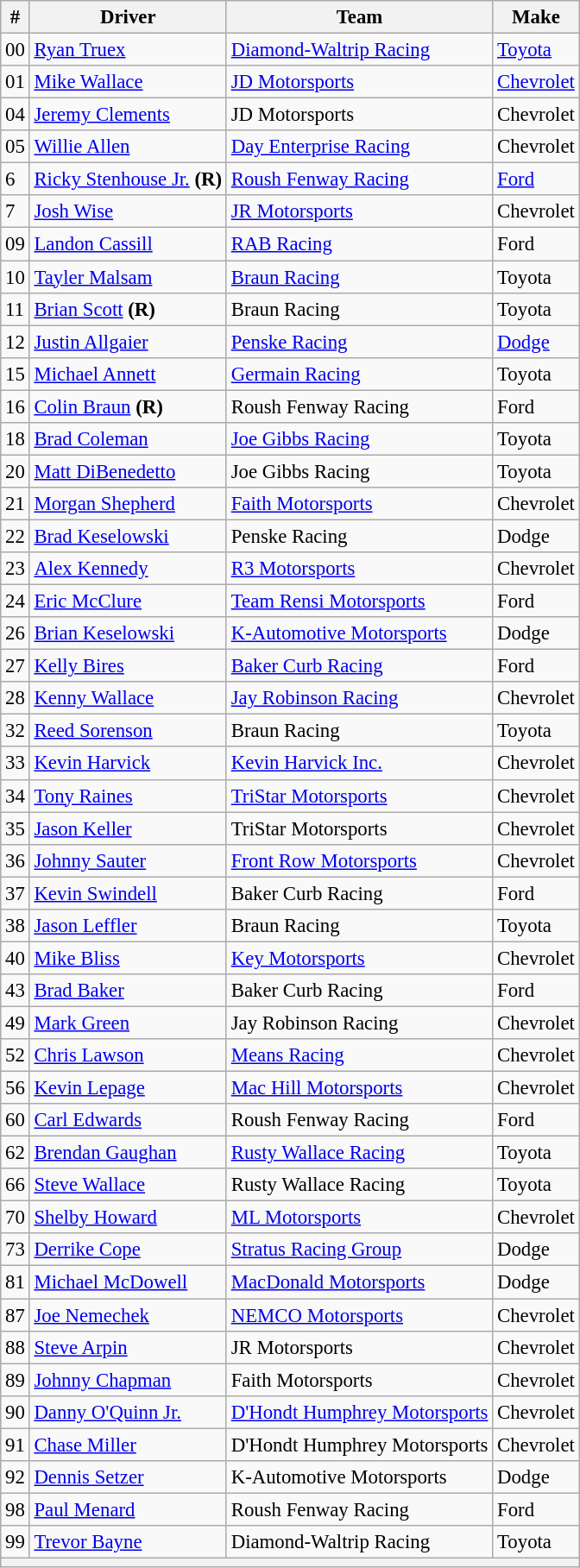<table class="wikitable" style="font-size:95%">
<tr>
<th>#</th>
<th>Driver</th>
<th>Team</th>
<th>Make</th>
</tr>
<tr>
<td>00</td>
<td><a href='#'>Ryan Truex</a></td>
<td><a href='#'>Diamond-Waltrip Racing</a></td>
<td><a href='#'>Toyota</a></td>
</tr>
<tr>
<td>01</td>
<td><a href='#'>Mike Wallace</a></td>
<td><a href='#'>JD Motorsports</a></td>
<td><a href='#'>Chevrolet</a></td>
</tr>
<tr>
<td>04</td>
<td><a href='#'>Jeremy Clements</a></td>
<td>JD Motorsports</td>
<td>Chevrolet</td>
</tr>
<tr>
<td>05</td>
<td><a href='#'>Willie Allen</a></td>
<td><a href='#'>Day Enterprise Racing</a></td>
<td>Chevrolet</td>
</tr>
<tr>
<td>6</td>
<td><a href='#'>Ricky Stenhouse Jr.</a> <strong>(R)</strong></td>
<td><a href='#'>Roush Fenway Racing</a></td>
<td><a href='#'>Ford</a></td>
</tr>
<tr>
<td>7</td>
<td><a href='#'>Josh Wise</a></td>
<td><a href='#'>JR Motorsports</a></td>
<td>Chevrolet</td>
</tr>
<tr>
<td>09</td>
<td><a href='#'>Landon Cassill</a></td>
<td><a href='#'>RAB Racing</a></td>
<td>Ford</td>
</tr>
<tr>
<td>10</td>
<td><a href='#'>Tayler Malsam</a></td>
<td><a href='#'>Braun Racing</a></td>
<td>Toyota</td>
</tr>
<tr>
<td>11</td>
<td><a href='#'>Brian Scott</a> <strong>(R)</strong></td>
<td>Braun Racing</td>
<td>Toyota</td>
</tr>
<tr>
<td>12</td>
<td><a href='#'>Justin Allgaier</a></td>
<td><a href='#'>Penske Racing</a></td>
<td><a href='#'>Dodge</a></td>
</tr>
<tr>
<td>15</td>
<td><a href='#'>Michael Annett</a></td>
<td><a href='#'>Germain Racing</a></td>
<td>Toyota</td>
</tr>
<tr>
<td>16</td>
<td><a href='#'>Colin Braun</a> <strong>(R)</strong></td>
<td>Roush Fenway Racing</td>
<td>Ford</td>
</tr>
<tr>
<td>18</td>
<td><a href='#'>Brad Coleman</a></td>
<td><a href='#'>Joe Gibbs Racing</a></td>
<td>Toyota</td>
</tr>
<tr>
<td>20</td>
<td><a href='#'>Matt DiBenedetto</a></td>
<td>Joe Gibbs Racing</td>
<td>Toyota</td>
</tr>
<tr>
<td>21</td>
<td><a href='#'>Morgan Shepherd</a></td>
<td><a href='#'>Faith Motorsports</a></td>
<td>Chevrolet</td>
</tr>
<tr>
<td>22</td>
<td><a href='#'>Brad Keselowski</a></td>
<td>Penske Racing</td>
<td>Dodge</td>
</tr>
<tr>
<td>23</td>
<td><a href='#'>Alex Kennedy</a></td>
<td><a href='#'>R3 Motorsports</a></td>
<td>Chevrolet</td>
</tr>
<tr>
<td>24</td>
<td><a href='#'>Eric McClure</a></td>
<td><a href='#'>Team Rensi Motorsports</a></td>
<td>Ford</td>
</tr>
<tr>
<td>26</td>
<td><a href='#'>Brian Keselowski</a></td>
<td><a href='#'>K-Automotive Motorsports</a></td>
<td>Dodge</td>
</tr>
<tr>
<td>27</td>
<td><a href='#'>Kelly Bires</a></td>
<td><a href='#'>Baker Curb Racing</a></td>
<td>Ford</td>
</tr>
<tr>
<td>28</td>
<td><a href='#'>Kenny Wallace</a></td>
<td><a href='#'>Jay Robinson Racing</a></td>
<td>Chevrolet</td>
</tr>
<tr>
<td>32</td>
<td><a href='#'>Reed Sorenson</a></td>
<td>Braun Racing</td>
<td>Toyota</td>
</tr>
<tr>
<td>33</td>
<td><a href='#'>Kevin Harvick</a></td>
<td><a href='#'>Kevin Harvick Inc.</a></td>
<td>Chevrolet</td>
</tr>
<tr>
<td>34</td>
<td><a href='#'>Tony Raines</a></td>
<td><a href='#'>TriStar Motorsports</a></td>
<td>Chevrolet</td>
</tr>
<tr>
<td>35</td>
<td><a href='#'>Jason Keller</a></td>
<td>TriStar Motorsports</td>
<td>Chevrolet</td>
</tr>
<tr>
<td>36</td>
<td><a href='#'>Johnny Sauter</a></td>
<td><a href='#'>Front Row Motorsports</a></td>
<td>Chevrolet</td>
</tr>
<tr>
<td>37</td>
<td><a href='#'>Kevin Swindell</a></td>
<td>Baker Curb Racing</td>
<td>Ford</td>
</tr>
<tr>
<td>38</td>
<td><a href='#'>Jason Leffler</a></td>
<td>Braun Racing</td>
<td>Toyota</td>
</tr>
<tr>
<td>40</td>
<td><a href='#'>Mike Bliss</a></td>
<td><a href='#'>Key Motorsports</a></td>
<td>Chevrolet</td>
</tr>
<tr>
<td>43</td>
<td><a href='#'>Brad Baker</a></td>
<td>Baker Curb Racing</td>
<td>Ford</td>
</tr>
<tr>
<td>49</td>
<td><a href='#'>Mark Green</a></td>
<td>Jay Robinson Racing</td>
<td>Chevrolet</td>
</tr>
<tr>
<td>52</td>
<td><a href='#'>Chris Lawson</a></td>
<td><a href='#'>Means Racing</a></td>
<td>Chevrolet</td>
</tr>
<tr>
<td>56</td>
<td><a href='#'>Kevin Lepage</a></td>
<td><a href='#'>Mac Hill Motorsports</a></td>
<td>Chevrolet</td>
</tr>
<tr>
<td>60</td>
<td><a href='#'>Carl Edwards</a></td>
<td>Roush Fenway Racing</td>
<td>Ford</td>
</tr>
<tr>
<td>62</td>
<td><a href='#'>Brendan Gaughan</a></td>
<td><a href='#'>Rusty Wallace Racing</a></td>
<td>Toyota</td>
</tr>
<tr>
<td>66</td>
<td><a href='#'>Steve Wallace</a></td>
<td>Rusty Wallace Racing</td>
<td>Toyota</td>
</tr>
<tr>
<td>70</td>
<td><a href='#'>Shelby Howard</a></td>
<td><a href='#'>ML Motorsports</a></td>
<td>Chevrolet</td>
</tr>
<tr>
<td>73</td>
<td><a href='#'>Derrike Cope</a></td>
<td><a href='#'>Stratus Racing Group</a></td>
<td>Dodge</td>
</tr>
<tr>
<td>81</td>
<td><a href='#'>Michael McDowell</a></td>
<td><a href='#'>MacDonald Motorsports</a></td>
<td>Dodge</td>
</tr>
<tr>
<td>87</td>
<td><a href='#'>Joe Nemechek</a></td>
<td><a href='#'>NEMCO Motorsports</a></td>
<td>Chevrolet</td>
</tr>
<tr>
<td>88</td>
<td><a href='#'>Steve Arpin</a></td>
<td>JR Motorsports</td>
<td>Chevrolet</td>
</tr>
<tr>
<td>89</td>
<td><a href='#'>Johnny Chapman</a></td>
<td>Faith Motorsports</td>
<td>Chevrolet</td>
</tr>
<tr>
<td>90</td>
<td><a href='#'>Danny O'Quinn Jr.</a></td>
<td><a href='#'>D'Hondt Humphrey Motorsports</a></td>
<td>Chevrolet</td>
</tr>
<tr>
<td>91</td>
<td><a href='#'>Chase Miller</a></td>
<td>D'Hondt Humphrey Motorsports</td>
<td>Chevrolet</td>
</tr>
<tr>
<td>92</td>
<td><a href='#'>Dennis Setzer</a></td>
<td>K-Automotive Motorsports</td>
<td>Dodge</td>
</tr>
<tr>
<td>98</td>
<td><a href='#'>Paul Menard</a></td>
<td>Roush Fenway Racing</td>
<td>Ford</td>
</tr>
<tr>
<td>99</td>
<td><a href='#'>Trevor Bayne</a></td>
<td>Diamond-Waltrip Racing</td>
<td>Toyota</td>
</tr>
<tr>
<th colspan="4"></th>
</tr>
</table>
